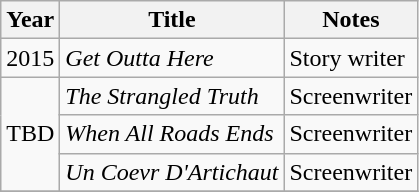<table class="wikitable sortable">
<tr>
<th>Year</th>
<th>Title</th>
<th class="unsortable">Notes</th>
</tr>
<tr>
<td>2015</td>
<td><em>Get Outta Here</em></td>
<td>Story writer</td>
</tr>
<tr>
<td rowspan=3>TBD</td>
<td><em>The Strangled Truth</em></td>
<td>Screenwriter</td>
</tr>
<tr>
<td><em>When All Roads Ends</em></td>
<td>Screenwriter</td>
</tr>
<tr>
<td><em>Un Coevr D'Artichaut</em></td>
<td>Screenwriter</td>
</tr>
<tr>
</tr>
</table>
